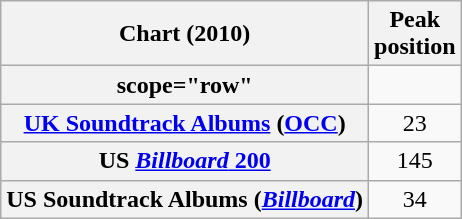<table class="wikitable plainrowheaders sortable" style="text-align:center">
<tr>
<th>Chart (2010)</th>
<th>Peak<br>position</th>
</tr>
<tr>
<th>scope="row" </th>
</tr>
<tr>
<th scope="row"><a href='#'>UK Soundtrack Albums</a> (<a href='#'>OCC</a>)</th>
<td>23</td>
</tr>
<tr>
<th scope="row">US <a href='#'><em>Billboard</em> 200</a></th>
<td>145</td>
</tr>
<tr>
<th scope="row">US Soundtrack Albums (<a href='#'><em>Billboard</em></a>)</th>
<td>34</td>
</tr>
</table>
